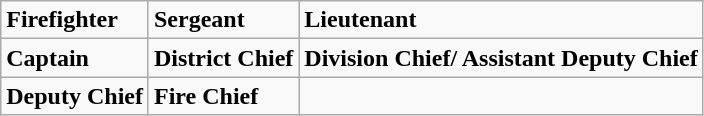<table class="wikitable" border="1">
<tr>
<td><strong>Firefighter</strong><br></td>
<td><strong>Sergeant</strong><br></td>
<td><strong>Lieutenant</strong><br></td>
</tr>
<tr>
<td><strong>Captain</strong><br></td>
<td><strong>District Chief</strong><br></td>
<td><strong>Division Chief/ Assistant Deputy Chief</strong><br></td>
</tr>
<tr>
<td><strong>Deputy Chief</strong><br></td>
<td><strong>Fire Chief</strong><br></td>
<td></td>
</tr>
</table>
